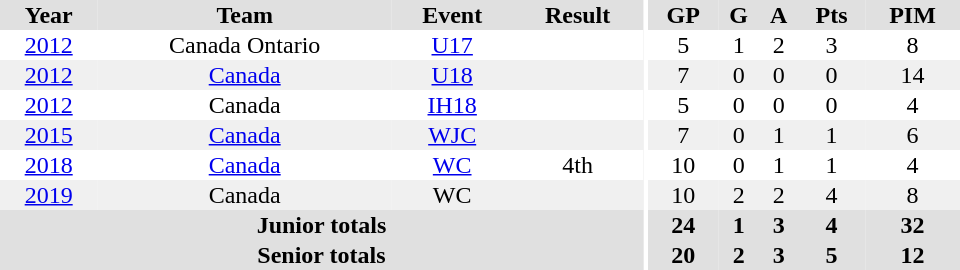<table border="0" cellpadding="1" cellspacing="0" ID="Table3" style="text-align:center; width:40em">
<tr ALIGN="centre" bgcolor="#e0e0e0">
<th>Year</th>
<th>Team</th>
<th>Event</th>
<th>Result</th>
<th rowspan="99" bgcolor="#ffffff"></th>
<th>GP</th>
<th>G</th>
<th>A</th>
<th>Pts</th>
<th>PIM</th>
</tr>
<tr>
<td><a href='#'>2012</a></td>
<td>Canada Ontario</td>
<td><a href='#'>U17</a></td>
<td></td>
<td>5</td>
<td>1</td>
<td>2</td>
<td>3</td>
<td>8</td>
</tr>
<tr bgcolor="#f0f0f0">
<td><a href='#'>2012</a></td>
<td><a href='#'>Canada</a></td>
<td><a href='#'>U18</a></td>
<td></td>
<td>7</td>
<td>0</td>
<td>0</td>
<td>0</td>
<td>14</td>
</tr>
<tr ALIGN="centre">
<td><a href='#'>2012</a></td>
<td>Canada</td>
<td><a href='#'>IH18</a></td>
<td></td>
<td>5</td>
<td>0</td>
<td>0</td>
<td>0</td>
<td>4</td>
</tr>
<tr bgcolor="#f0f0f0">
<td><a href='#'>2015</a></td>
<td><a href='#'>Canada</a></td>
<td><a href='#'>WJC</a></td>
<td></td>
<td>7</td>
<td>0</td>
<td>1</td>
<td>1</td>
<td>6</td>
</tr>
<tr ALIGN="centre">
<td><a href='#'>2018</a></td>
<td><a href='#'>Canada</a></td>
<td><a href='#'>WC</a></td>
<td>4th</td>
<td>10</td>
<td>0</td>
<td>1</td>
<td>1</td>
<td>4</td>
</tr>
<tr bgcolor="#f0f0f0">
<td><a href='#'>2019</a></td>
<td>Canada</td>
<td>WC</td>
<td></td>
<td>10</td>
<td>2</td>
<td>2</td>
<td>4</td>
<td>8</td>
</tr>
<tr ALIGN="centre" bgcolor="#e0e0e0">
<th colspan=4>Junior totals</th>
<th>24</th>
<th>1</th>
<th>3</th>
<th>4</th>
<th>32</th>
</tr>
<tr ALIGN="centre" bgcolor="#e0e0e0">
<th colspan=4>Senior totals</th>
<th>20</th>
<th>2</th>
<th>3</th>
<th>5</th>
<th>12</th>
</tr>
</table>
